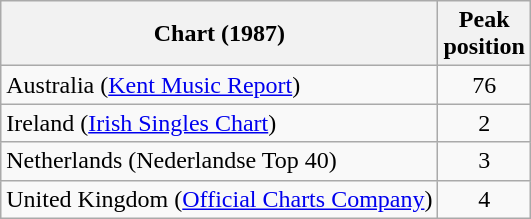<table class="wikitable">
<tr>
<th>Chart (1987)</th>
<th>Peak<br> position</th>
</tr>
<tr>
<td>Australia (<a href='#'>Kent Music Report</a>)</td>
<td align="center">76</td>
</tr>
<tr>
<td>Ireland (<a href='#'>Irish Singles Chart</a>)</td>
<td align="center">2</td>
</tr>
<tr>
<td>Netherlands (Nederlandse Top 40)</td>
<td align="center">3</td>
</tr>
<tr>
<td>United Kingdom (<a href='#'>Official Charts Company</a>)</td>
<td align="center">4</td>
</tr>
</table>
